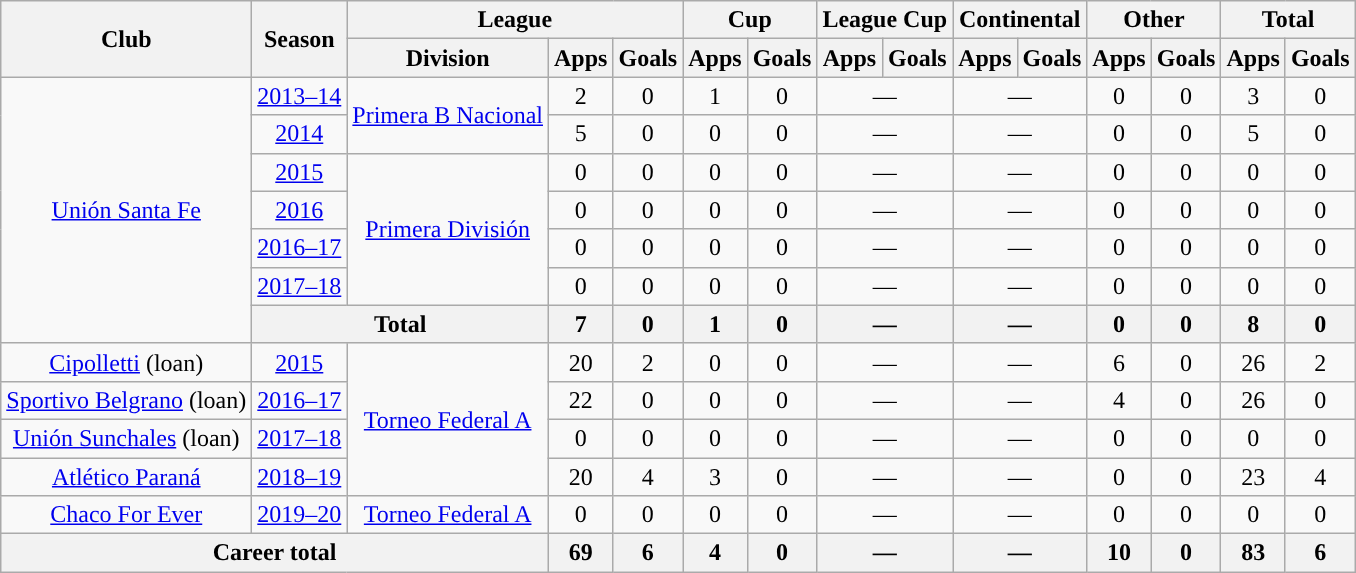<table class="wikitable" style="text-align:center">
<tr>
<th rowspan="2">Club</th>
<th rowspan="2">Season</th>
<th colspan="3">League</th>
<th colspan="2">Cup</th>
<th colspan="2">League Cup</th>
<th colspan="2">Continental</th>
<th colspan="2">Other</th>
<th colspan="2">Total</th>
</tr>
<tr>
<th>Division</th>
<th>Apps</th>
<th>Goals</th>
<th>Apps</th>
<th>Goals</th>
<th>Apps</th>
<th>Goals</th>
<th>Apps</th>
<th>Goals</th>
<th>Apps</th>
<th>Goals</th>
<th>Apps</th>
<th>Goals</th>
</tr>
<tr>
<td rowspan="7"><a href='#'>Unión Santa Fe</a></td>
<td><a href='#'>2013–14</a></td>
<td rowspan="2"><a href='#'>Primera B Nacional</a></td>
<td>2</td>
<td>0</td>
<td>1</td>
<td>0</td>
<td colspan="2">—</td>
<td colspan="2">—</td>
<td>0</td>
<td>0</td>
<td>3</td>
<td>0</td>
</tr>
<tr>
<td><a href='#'>2014</a></td>
<td>5</td>
<td>0</td>
<td>0</td>
<td>0</td>
<td colspan="2">—</td>
<td colspan="2">—</td>
<td>0</td>
<td>0</td>
<td>5</td>
<td>0</td>
</tr>
<tr>
<td><a href='#'>2015</a></td>
<td rowspan="4"><a href='#'>Primera División</a></td>
<td>0</td>
<td>0</td>
<td>0</td>
<td>0</td>
<td colspan="2">—</td>
<td colspan="2">—</td>
<td>0</td>
<td>0</td>
<td>0</td>
<td>0</td>
</tr>
<tr>
<td><a href='#'>2016</a></td>
<td>0</td>
<td>0</td>
<td>0</td>
<td>0</td>
<td colspan="2">—</td>
<td colspan="2">—</td>
<td>0</td>
<td>0</td>
<td>0</td>
<td>0</td>
</tr>
<tr>
<td><a href='#'>2016–17</a></td>
<td>0</td>
<td>0</td>
<td>0</td>
<td>0</td>
<td colspan="2">—</td>
<td colspan="2">—</td>
<td>0</td>
<td>0</td>
<td>0</td>
<td>0</td>
</tr>
<tr>
<td><a href='#'>2017–18</a></td>
<td>0</td>
<td>0</td>
<td>0</td>
<td>0</td>
<td colspan="2">—</td>
<td colspan="2">—</td>
<td>0</td>
<td>0</td>
<td>0</td>
<td>0</td>
</tr>
<tr>
<th colspan="2">Total</th>
<th>7</th>
<th>0</th>
<th>1</th>
<th>0</th>
<th colspan="2">—</th>
<th colspan="2">—</th>
<th>0</th>
<th>0</th>
<th>8</th>
<th>0</th>
</tr>
<tr>
<td rowspan="1"><a href='#'>Cipolletti</a> (loan)</td>
<td><a href='#'>2015</a></td>
<td rowspan="4"><a href='#'>Torneo Federal A</a></td>
<td>20</td>
<td>2</td>
<td>0</td>
<td>0</td>
<td colspan="2">—</td>
<td colspan="2">—</td>
<td>6</td>
<td>0</td>
<td>26</td>
<td>2</td>
</tr>
<tr>
<td rowspan="1"><a href='#'>Sportivo Belgrano</a> (loan)</td>
<td><a href='#'>2016–17</a></td>
<td>22</td>
<td>0</td>
<td>0</td>
<td>0</td>
<td colspan="2">—</td>
<td colspan="2">—</td>
<td>4</td>
<td>0</td>
<td>26</td>
<td>0</td>
</tr>
<tr>
<td rowspan="1"><a href='#'>Unión Sunchales</a> (loan)</td>
<td><a href='#'>2017–18</a></td>
<td>0</td>
<td>0</td>
<td>0</td>
<td>0</td>
<td colspan="2">—</td>
<td colspan="2">—</td>
<td>0</td>
<td>0</td>
<td>0</td>
<td>0</td>
</tr>
<tr>
<td rowspan="1"><a href='#'>Atlético Paraná</a></td>
<td><a href='#'>2018–19</a></td>
<td>20</td>
<td>4</td>
<td>3</td>
<td>0</td>
<td colspan="2">—</td>
<td colspan="2">—</td>
<td>0</td>
<td>0</td>
<td>23</td>
<td>4</td>
</tr>
<tr>
<td rowspan="1"><a href='#'>Chaco For Ever</a></td>
<td><a href='#'>2019–20</a></td>
<td rowspan="1"><a href='#'>Torneo Federal A</a></td>
<td>0</td>
<td>0</td>
<td>0</td>
<td>0</td>
<td colspan="2">—</td>
<td colspan="2">—</td>
<td>0</td>
<td>0</td>
<td>0</td>
<td>0</td>
</tr>
<tr>
<th colspan="3">Career total</th>
<th>69</th>
<th>6</th>
<th>4</th>
<th>0</th>
<th colspan="2">—</th>
<th colspan="2">—</th>
<th>10</th>
<th>0</th>
<th>83</th>
<th>6</th>
</tr>
</table>
